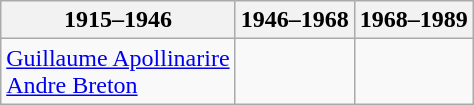<table class="wikitable sortable">
<tr>
<th>1915–1946</th>
<th>1946–1968</th>
<th>1968–1989</th>
</tr>
<tr>
<td><a href='#'>Guillaume Apollinarire</a><br><a href='#'>Andre Breton</a></td>
<td></td>
<td></td>
</tr>
</table>
